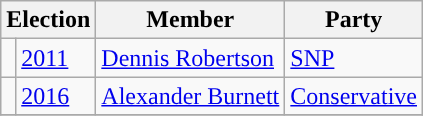<table class="wikitable">
<tr>
<th colspan="2">Election</th>
<th>Member</th>
<th>Party</th>
</tr>
<tr>
<td style="background-color: "></td>
<td><a href='#'>2011</a></td>
<td><a href='#'>Dennis Robertson</a></td>
<td><a href='#'>SNP</a></td>
</tr>
<tr>
<td style="background-color: "></td>
<td><a href='#'>2016</a></td>
<td><a href='#'>Alexander Burnett</a></td>
<td><a href='#'>Conservative</a></td>
</tr>
<tr>
</tr>
</table>
